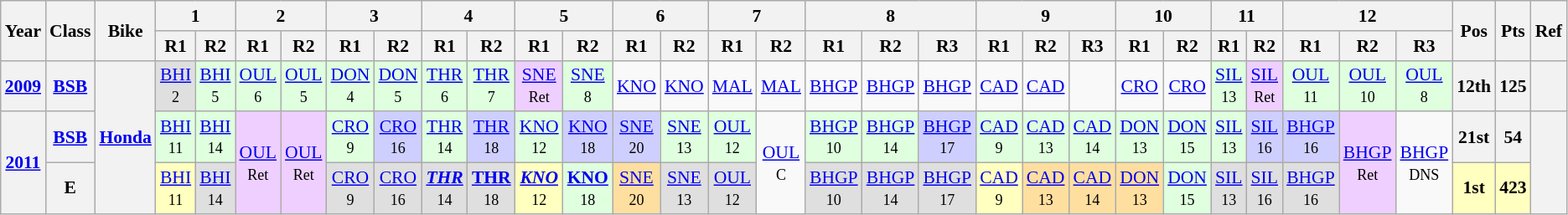<table class="wikitable" style="text-align:center; font-size:90%">
<tr>
<th valign="middle" rowspan=2>Year</th>
<th valign="middle" rowspan=2>Class</th>
<th valign="middle" rowspan=2>Bike</th>
<th colspan=2>1</th>
<th colspan=2>2</th>
<th colspan=2>3</th>
<th colspan=2>4</th>
<th colspan=2>5</th>
<th colspan=2>6</th>
<th colspan=2>7</th>
<th colspan=3>8</th>
<th colspan=3>9</th>
<th colspan=2>10</th>
<th colspan=2>11</th>
<th colspan=3>12</th>
<th rowspan=2>Pos</th>
<th rowspan=2>Pts</th>
<th rowspan=2>Ref</th>
</tr>
<tr>
<th>R1</th>
<th>R2</th>
<th>R1</th>
<th>R2</th>
<th>R1</th>
<th>R2</th>
<th>R1</th>
<th>R2</th>
<th>R1</th>
<th>R2</th>
<th>R1</th>
<th>R2</th>
<th>R1</th>
<th>R2</th>
<th>R1</th>
<th>R2</th>
<th>R3</th>
<th>R1</th>
<th>R2</th>
<th>R3</th>
<th>R1</th>
<th>R2</th>
<th>R1</th>
<th>R2</th>
<th>R1</th>
<th>R2</th>
<th>R3</th>
</tr>
<tr>
<th><a href='#'>2009</a></th>
<th><a href='#'>BSB</a></th>
<th rowspan=3><a href='#'>Honda</a></th>
<td style="background:#DFDFDF;"><a href='#'>BHI</a><br><small>2</small></td>
<td style="background:#DFFFDF;"><a href='#'>BHI</a><br><small>5</small></td>
<td style="background:#DFFFDF;"><a href='#'>OUL</a><br><small>6</small></td>
<td style="background:#DFFFDF;"><a href='#'>OUL</a><br><small>5</small></td>
<td style="background:#DFFFDF;"><a href='#'>DON</a><br><small>4</small></td>
<td style="background:#DFFFDF;"><a href='#'>DON</a><br><small>5</small></td>
<td style="background:#DFFFDF;"><a href='#'>THR</a><br><small>6</small></td>
<td style="background:#DFFFDF;"><a href='#'>THR</a><br><small>7</small></td>
<td style="background:#EFCFFF;"><a href='#'>SNE</a><br><small>Ret</small></td>
<td style="background:#DFFFDF;"><a href='#'>SNE</a><br><small>8</small></td>
<td><a href='#'>KNO</a></td>
<td><a href='#'>KNO</a></td>
<td><a href='#'>MAL</a></td>
<td><a href='#'>MAL</a></td>
<td><a href='#'>BHGP</a></td>
<td><a href='#'>BHGP</a></td>
<td><a href='#'>BHGP</a></td>
<td><a href='#'>CAD</a></td>
<td><a href='#'>CAD</a></td>
<td></td>
<td><a href='#'>CRO</a></td>
<td><a href='#'>CRO</a></td>
<td style="background:#DFFFDF;"><a href='#'>SIL</a><br><small>13</small></td>
<td style="background:#EFCFFF;"><a href='#'>SIL</a><br><small>Ret</small></td>
<td style="background:#DFFFDF;"><a href='#'>OUL</a><br><small>11</small></td>
<td style="background:#DFFFDF;"><a href='#'>OUL</a><br><small>10</small></td>
<td style="background:#DFFFDF;"><a href='#'>OUL</a><br><small>8</small></td>
<th>12th</th>
<th>125</th>
<th></th>
</tr>
<tr>
<th rowspan=2><a href='#'>2011</a></th>
<th><a href='#'>BSB</a></th>
<td style="background:#DFFFDF;"><a href='#'>BHI</a><br><small>11</small></td>
<td style="background:#DFFFDF;"><a href='#'>BHI</a><br><small>14</small></td>
<td rowspan=2 style="background:#efcfff;"><a href='#'>OUL</a><br><small>Ret</small></td>
<td rowspan=2 style="background:#efcfff;"><a href='#'>OUL</a><br><small>Ret</small></td>
<td style="background:#DFFFDF;"><a href='#'>CRO</a><br><small>9</small></td>
<td style="background:#CFCFFF;"><a href='#'>CRO</a><br><small>16</small></td>
<td style="background:#DFFFDF;"><a href='#'>THR</a><br><small>14</small></td>
<td style="background:#CFCFFF;"><a href='#'>THR</a><br><small>18</small></td>
<td style="background:#DFFFDF;"><a href='#'>KNO</a><br><small>12</small></td>
<td style="background:#CFCFFF;"><a href='#'>KNO</a><br><small>18</small></td>
<td style="background:#CFCFFF;"><a href='#'>SNE</a><br><small>20</small></td>
<td style="background:#DFFFDF;"><a href='#'>SNE</a><br><small>13</small></td>
<td style="background:#DFFFDF;"><a href='#'>OUL</a><br><small>12</small></td>
<td rowspan=2><a href='#'>OUL</a><br><small>C</small></td>
<td style="background:#DFFFDF;"><a href='#'>BHGP</a><br><small>10</small></td>
<td style="background:#DFFFDF;"><a href='#'>BHGP</a><br><small>14</small></td>
<td style="background:#CFCFFF;"><a href='#'>BHGP</a><br><small>17</small></td>
<td style="background:#DFFFDF;"><a href='#'>CAD</a><br><small>9</small></td>
<td style="background:#DFFFDF;"><a href='#'>CAD</a><br><small>13</small></td>
<td style="background:#DFFFDF;"><a href='#'>CAD</a><br><small>14</small></td>
<td style="background:#DFFFDF;"><a href='#'>DON</a><br><small>13</small></td>
<td style="background:#DFFFDF;"><a href='#'>DON</a><br><small>15</small></td>
<td style="background:#DFFFDF;"><a href='#'>SIL</a><br><small>13</small></td>
<td style="background:#CFCFFF;"><a href='#'>SIL</a><br><small>16</small></td>
<td style="background:#CFCFFF;"><a href='#'>BHGP</a><br><small>16</small></td>
<td rowspan=2 style="background:#efcfff;"><a href='#'>BHGP</a><br><small>Ret</small></td>
<td rowspan=2><a href='#'>BHGP</a><br><small>DNS</small></td>
<th>21st</th>
<th>54</th>
<th rowspan=2></th>
</tr>
<tr>
<th><strong><span>E</span></strong></th>
<td style="background:#FFFFBF;"><a href='#'>BHI</a><br><small>11</small></td>
<td style="background:#DFDFDF;"><a href='#'>BHI</a><br><small>14</small></td>
<td style="background:#DFDFDF;"><a href='#'>CRO</a><br><small>9</small></td>
<td style="background:#DFDFDF;"><a href='#'>CRO</a><br><small>16</small></td>
<td style="background:#DFDFDF;"><strong><em><a href='#'>THR</a></em></strong><br><small>14</small></td>
<td style="background:#DFDFDF;"><strong><a href='#'>THR</a></strong><br><small>18</small></td>
<td style="background:#FFFFBF;"><strong><em><a href='#'>KNO</a></em></strong><br><small>12</small></td>
<td style="background:#DFFFDF;"><strong><a href='#'>KNO</a></strong><br><small>18</small></td>
<td style="background:#FFDF9F;"><a href='#'>SNE</a><br><small>20</small></td>
<td style="background:#DFDFDF;"><a href='#'>SNE</a><br><small>13</small></td>
<td style="background:#DFDFDF;"><a href='#'>OUL</a><br><small>12</small></td>
<td style="background:#DFDFDF;"><a href='#'>BHGP</a><br><small>10</small></td>
<td style="background:#DFDFDF;"><a href='#'>BHGP</a><br><small>14</small></td>
<td style="background:#DFDFDF;"><a href='#'>BHGP</a><br><small>17</small></td>
<td style="background:#FFFFBF;"><a href='#'>CAD</a><br><small>9</small></td>
<td style="background:#FFDF9F;"><a href='#'>CAD</a><br><small>13</small></td>
<td style="background:#FFDF9F;"><a href='#'>CAD</a><br><small>14</small></td>
<td style="background:#FFDF9F;"><a href='#'>DON</a><br><small>13</small></td>
<td style="background:#DFFFDF;"><a href='#'>DON</a><br><small>15</small></td>
<td style="background:#DFDFDF;"><a href='#'>SIL</a><br><small>13</small></td>
<td style="background:#DFDFDF;"><a href='#'>SIL</a><br><small>16</small></td>
<td style="background:#DFDFDF;"><a href='#'>BHGP</a><br><small>16</small></td>
<td style="background:#FFFFBF;"><strong>1st</strong></td>
<td style="background:#FFFFBF;"><strong>423</strong></td>
</tr>
</table>
